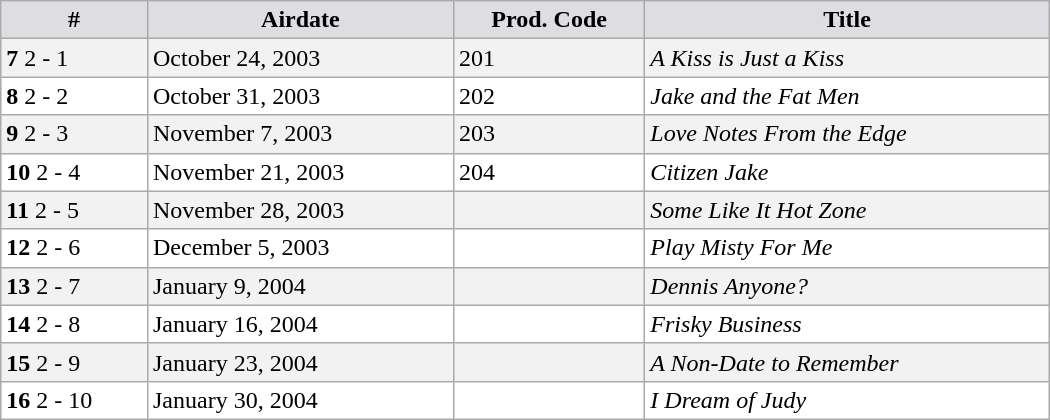<table class="wikitable" width=700px>
<tr>
<th style="background-color: #DEDDE2">#</th>
<th style="background-color: #DEDDE2">Airdate</th>
<th style="background-color: #DEDDE2">Prod. Code</th>
<th style="background-color: #DEDDE2">Title</th>
</tr>
<tr style="background-color: #F2F2F2;" |>
<td><strong>7</strong> 2 - 1</td>
<td>October 24, 2003</td>
<td>201</td>
<td><em>A Kiss is Just a Kiss</em></td>
</tr>
<tr style="background-color: #FFFFFF;" |>
<td><strong>8</strong> 2 - 2</td>
<td>October 31, 2003</td>
<td>202</td>
<td><em>Jake and the Fat Men</em></td>
</tr>
<tr style="background-color: #F2F2F2;" |>
<td><strong>9</strong> 2 - 3</td>
<td>November 7, 2003</td>
<td>203</td>
<td><em>Love Notes From the Edge</em></td>
</tr>
<tr style="background-color: #FFFFFF;" |>
<td><strong>10</strong> 2 - 4</td>
<td>November 21, 2003</td>
<td>204</td>
<td><em>Citizen Jake</em></td>
</tr>
<tr style="background-color: #F2F2F2;" |>
<td><strong>11</strong> 2 - 5</td>
<td>November 28, 2003</td>
<td></td>
<td><em>Some Like It Hot Zone</em></td>
</tr>
<tr style="background-color: #FFFFFF;" |>
<td><strong>12</strong> 2 - 6</td>
<td>December 5, 2003</td>
<td></td>
<td><em>Play Misty For Me</em></td>
</tr>
<tr style="background-color: #F2F2F2;" |>
<td><strong>13</strong> 2 - 7</td>
<td>January 9, 2004</td>
<td></td>
<td><em>Dennis Anyone?</em></td>
</tr>
<tr style="background-color: #FFFFFF;" |>
<td><strong>14</strong> 2 - 8</td>
<td>January 16, 2004</td>
<td></td>
<td><em>Frisky Business</em></td>
</tr>
<tr style="background-color: #F2F2F2;" |>
<td><strong>15</strong> 2 - 9</td>
<td>January 23, 2004</td>
<td></td>
<td><em>A Non-Date to Remember</em></td>
</tr>
<tr style="background-color: #FFFFFF;" |>
<td><strong>16</strong> 2 - 10</td>
<td>January 30, 2004</td>
<td></td>
<td><em>I Dream of Judy</em></td>
</tr>
</table>
